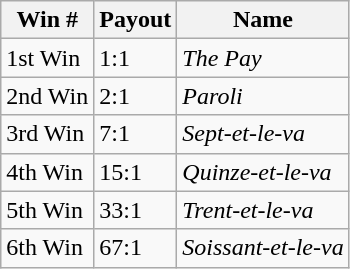<table class="wikitable">
<tr>
<th>Win #</th>
<th>Payout</th>
<th>Name</th>
</tr>
<tr>
<td>1st Win</td>
<td>1:1</td>
<td><em>The Pay</em></td>
</tr>
<tr>
<td>2nd Win</td>
<td>2:1</td>
<td><em>Paroli</em></td>
</tr>
<tr>
<td>3rd Win</td>
<td>7:1</td>
<td><em>Sept-et-le-va</em></td>
</tr>
<tr>
<td>4th Win</td>
<td>15:1</td>
<td><em>Quinze-et-le-va</em></td>
</tr>
<tr>
<td>5th Win</td>
<td>33:1</td>
<td><em>Trent-et-le-va</em></td>
</tr>
<tr>
<td>6th Win</td>
<td>67:1</td>
<td><em>Soissant-et-le-va</em></td>
</tr>
</table>
